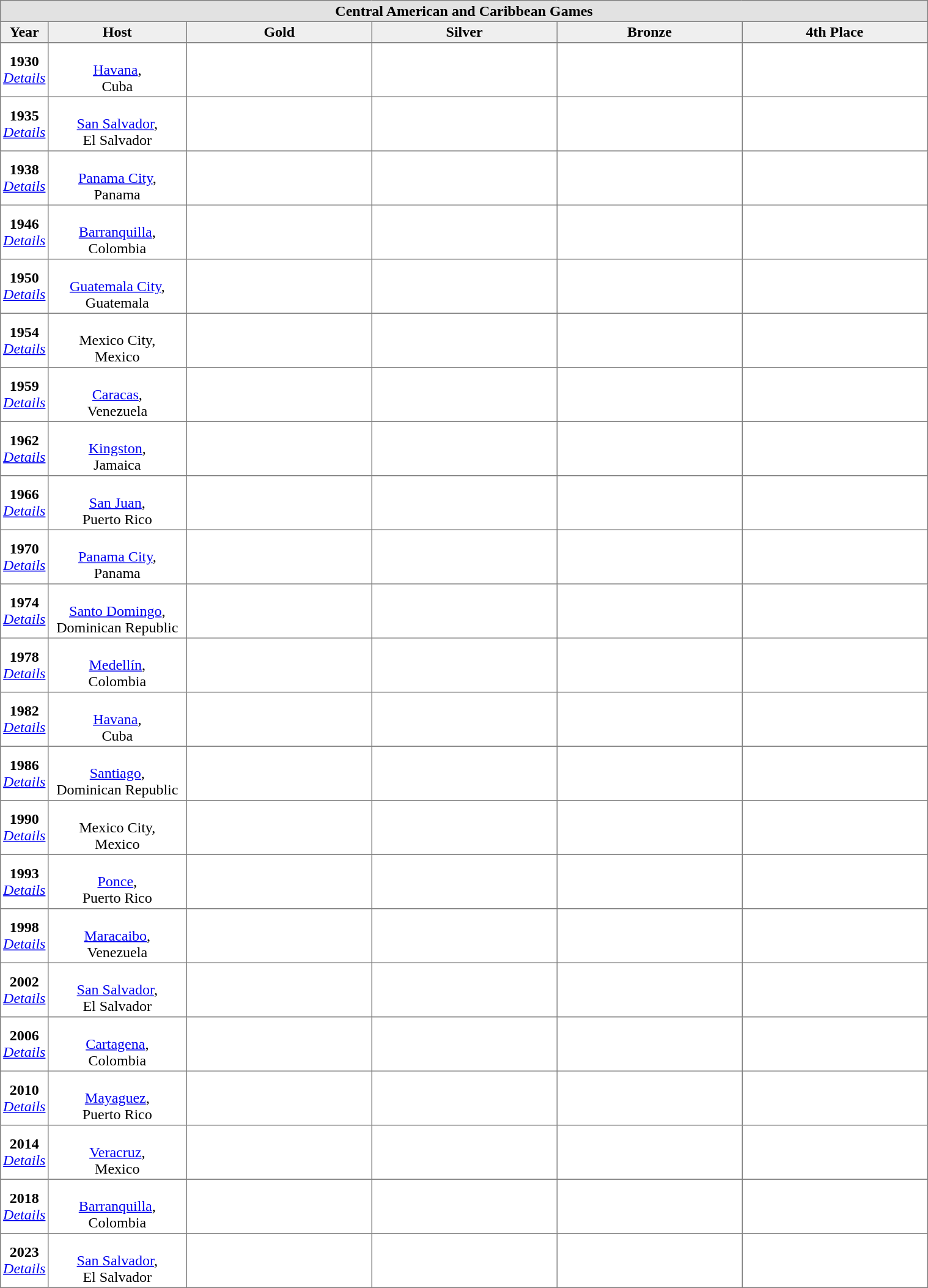<table class="toccolours" border="1" cellpadding="2" style="border-collapse: collapse; text-align: center; width: 80%; margin: 0 auto;">
<tr style="background: #e2e2e2;">
<th colspan=6 width=100%>Central American and Caribbean Games</th>
</tr>
<tr style="background: #efefef;">
<th width=5%>Year</th>
<th width=15%>Host</th>
<th width=20%>Gold</th>
<th width=20%>Silver</th>
<th width=20%>Bronze</th>
<th width=20%>4th Place</th>
</tr>
<tr align=center>
<td><strong>1930</strong><br><em><a href='#'>Details</a></em></td>
<td><br><a href='#'>Havana</a>,<br> Cuba</td>
<td><strong></strong></td>
<td></td>
<td></td>
<td></td>
</tr>
<tr align=center valign=center>
<td><strong>1935</strong><br><em><a href='#'>Details</a></em></td>
<td><br><a href='#'>San Salvador</a>,<br> El Salvador</td>
<td><strong></strong></td>
<td></td>
<td></td>
<td></td>
</tr>
<tr>
<td><strong>1938</strong><br><em><a href='#'>Details</a></em></td>
<td><br><a href='#'>Panama City</a>,<br> Panama</td>
<td><strong></strong></td>
<td></td>
<td></td>
<td></td>
</tr>
<tr>
<td><strong>1946</strong><br><em><a href='#'>Details</a></em></td>
<td><br><a href='#'>Barranquilla</a>,<br> Colombia</td>
<td><strong></strong></td>
<td></td>
<td></td>
<td></td>
</tr>
<tr>
<td><strong>1950</strong><br><em><a href='#'>Details</a></em></td>
<td><br><a href='#'>Guatemala City</a>,<br> Guatemala</td>
<td><strong></strong></td>
<td></td>
<td></td>
<td></td>
</tr>
<tr>
<td><strong>1954</strong><br><em><a href='#'>Details</a></em></td>
<td><br>Mexico City,<br> Mexico</td>
<td><strong></strong></td>
<td></td>
<td></td>
<td></td>
</tr>
<tr align=center valign=center>
<td><strong>1959</strong><br><em><a href='#'>Details</a></em></td>
<td><br><a href='#'>Caracas</a>,<br> Venezuela</td>
<td><strong></strong></td>
<td></td>
<td></td>
<td></td>
</tr>
<tr>
<td><strong>1962</strong><br><em><a href='#'>Details</a></em></td>
<td><br><a href='#'>Kingston</a>,<br> Jamaica</td>
<td><strong></strong></td>
<td></td>
<td></td>
<td></td>
</tr>
<tr>
<td><strong>1966</strong><br><em><a href='#'>Details</a></em></td>
<td><br><a href='#'>San Juan</a>,<br> Puerto Rico</td>
<td><strong></strong></td>
<td></td>
<td></td>
<td></td>
</tr>
<tr>
<td><strong>1970</strong><br><em><a href='#'>Details</a></em></td>
<td><br><a href='#'>Panama City</a>,<br> Panama</td>
<td><strong></strong></td>
<td></td>
<td></td>
<td></td>
</tr>
<tr>
<td><strong>1974</strong><br><em><a href='#'>Details</a></em></td>
<td><br><a href='#'>Santo Domingo</a>,<br> Dominican Republic</td>
<td><strong></strong></td>
<td></td>
<td></td>
<td></td>
</tr>
<tr>
<td><strong>1978</strong><br><em><a href='#'>Details</a></em></td>
<td><br><a href='#'>Medellín</a>,<br> Colombia</td>
<td><strong></strong></td>
<td></td>
<td></td>
<td></td>
</tr>
<tr>
<td><strong>1982</strong><br><em><a href='#'>Details</a></em></td>
<td><br><a href='#'>Havana</a>,<br> Cuba</td>
<td><strong></strong></td>
<td></td>
<td></td>
<td></td>
</tr>
<tr>
<td><strong>1986</strong><br><em><a href='#'>Details</a></em></td>
<td><br><a href='#'>Santiago</a>,<br> Dominican Republic</td>
<td><strong></strong></td>
<td></td>
<td></td>
<td></td>
</tr>
<tr>
<td><strong>1990</strong><br><em><a href='#'>Details</a></em></td>
<td><br>Mexico City,<br> Mexico</td>
<td><strong></strong></td>
<td></td>
<td></td>
<td></td>
</tr>
<tr>
<td><strong>1993</strong><br><em><a href='#'>Details</a></em></td>
<td><br><a href='#'>Ponce</a>,<br> Puerto Rico</td>
<td><strong></strong></td>
<td></td>
<td></td>
<td></td>
</tr>
<tr>
<td><strong>1998</strong><br><em><a href='#'>Details</a></em></td>
<td><br><a href='#'>Maracaibo</a>,<br> Venezuela</td>
<td><strong></strong></td>
<td></td>
<td></td>
<td></td>
</tr>
<tr>
<td><strong>2002</strong><br><em><a href='#'>Details</a></em></td>
<td><br><a href='#'>San Salvador</a>,<br> El Salvador</td>
<td><strong></strong></td>
<td></td>
<td></td>
<td></td>
</tr>
<tr>
<td><strong>2006</strong><br><em><a href='#'>Details</a></em></td>
<td><br><a href='#'>Cartagena</a>,<br> Colombia</td>
<td><strong></strong></td>
<td></td>
<td></td>
<td></td>
</tr>
<tr>
<td><strong>2010</strong><br><em><a href='#'>Details</a></em></td>
<td><br><a href='#'>Mayaguez</a>,<br> Puerto Rico</td>
<td><strong></strong></td>
<td></td>
<td></td>
<td></td>
</tr>
<tr>
<td><strong>2014</strong><br><em><a href='#'>Details</a></em></td>
<td><br><a href='#'>Veracruz</a>,<br> Mexico</td>
<td><strong></strong></td>
<td></td>
<td></td>
<td></td>
</tr>
<tr>
<td><strong>2018</strong><br><em><a href='#'>Details</a></em></td>
<td><br><a href='#'>Barranquilla</a>,<br> Colombia</td>
<td><strong></strong></td>
<td></td>
<td></td>
<td></td>
</tr>
<tr>
<td><strong>2023</strong><br><em><a href='#'>Details</a></em></td>
<td><br><a href='#'>San Salvador</a>,<br> El Salvador</td>
<td><strong></strong></td>
<td></td>
<td></td>
<td></td>
</tr>
</table>
